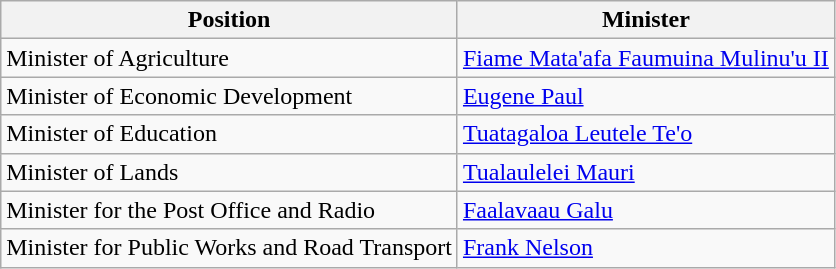<table class=wikitable>
<tr>
<th>Position</th>
<th>Minister</th>
</tr>
<tr>
<td>Minister of Agriculture</td>
<td><a href='#'>Fiame Mata'afa Faumuina Mulinu'u II</a></td>
</tr>
<tr>
<td>Minister of Economic Development</td>
<td><a href='#'>Eugene Paul</a></td>
</tr>
<tr>
<td>Minister of Education</td>
<td><a href='#'>Tuatagaloa Leutele Te'o</a></td>
</tr>
<tr>
<td>Minister of Lands</td>
<td><a href='#'>Tualaulelei Mauri</a></td>
</tr>
<tr>
<td>Minister for the Post Office and Radio</td>
<td><a href='#'>Faalavaau Galu</a></td>
</tr>
<tr>
<td>Minister for Public Works and Road Transport</td>
<td><a href='#'>Frank Nelson</a></td>
</tr>
</table>
